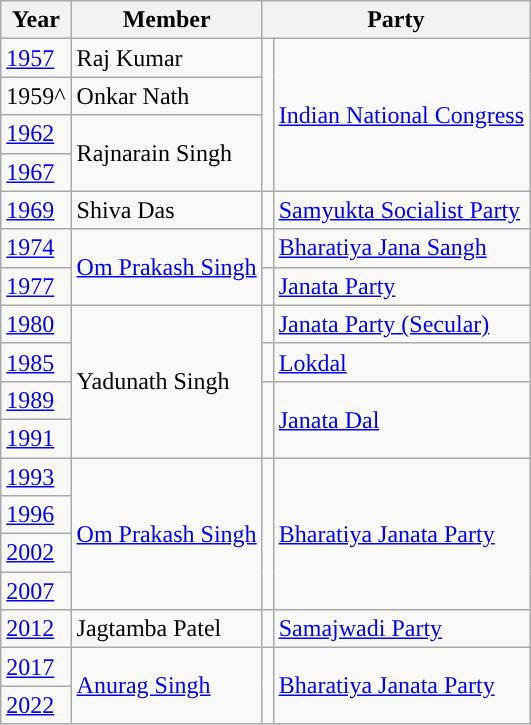<table class="wikitable">
<tr>
<th>Year</th>
<th>Member</th>
<th colspan="2">Party</th>
</tr>
<tr>
<td><a href='#'>1957</a></td>
<td>Raj Kumar</td>
<td rowspan="4" style="background-color: "></td>
<td rowspan="4"><a href='#'>Indian National Congress</a></td>
</tr>
<tr>
<td>1959^</td>
<td>Onkar Nath</td>
</tr>
<tr>
<td><a href='#'>1962</a></td>
<td rowspan="2">Rajnarain Singh</td>
</tr>
<tr>
<td><a href='#'>1967</a></td>
</tr>
<tr>
<td><a href='#'>1969</a></td>
<td>Shiva Das</td>
<td style="background-color: "></td>
<td><a href='#'>Samyukta Socialist Party</a></td>
</tr>
<tr>
<td><a href='#'>1974</a></td>
<td rowspan="2"><a href='#'>Om Prakash Singh</a></td>
<td style="background-color: "></td>
<td><a href='#'>Bharatiya Jana Sangh</a></td>
</tr>
<tr>
<td><a href='#'>1977</a></td>
<td style="background-color: "></td>
<td><a href='#'>Janata Party</a></td>
</tr>
<tr>
<td><a href='#'>1980</a></td>
<td rowspan="4">Yadunath Singh</td>
<td style="background-color: "></td>
<td><a href='#'>Janata Party (Secular)</a></td>
</tr>
<tr>
<td><a href='#'>1985</a></td>
<td style="background-color: "></td>
<td><a href='#'>Lokdal</a></td>
</tr>
<tr>
<td><a href='#'>1989</a></td>
<td rowspan="2" style="background-color: "></td>
<td rowspan="2"><a href='#'>Janata Dal</a></td>
</tr>
<tr>
<td><a href='#'>1991</a></td>
</tr>
<tr>
<td><a href='#'>1993</a></td>
<td rowspan="4"><a href='#'>Om Prakash Singh</a></td>
<td rowspan="4" style="background-color: "></td>
<td rowspan="4"><a href='#'>Bharatiya Janata Party</a></td>
</tr>
<tr>
<td><a href='#'>1996</a></td>
</tr>
<tr>
<td><a href='#'>2002</a></td>
</tr>
<tr>
<td><a href='#'>2007</a></td>
</tr>
<tr>
<td><a href='#'>2012</a></td>
<td>Jagtamba Patel</td>
<td style="background-color: "></td>
<td><a href='#'>Samajwadi Party</a></td>
</tr>
<tr>
<td><a href='#'>2017</a></td>
<td rowspan="2"><a href='#'>Anurag Singh</a></td>
<td rowspan="2" style="background-color: "></td>
<td rowspan="2"><a href='#'>Bharatiya Janata Party</a></td>
</tr>
<tr>
<td><a href='#'>2022</a></td>
</tr>
</table>
